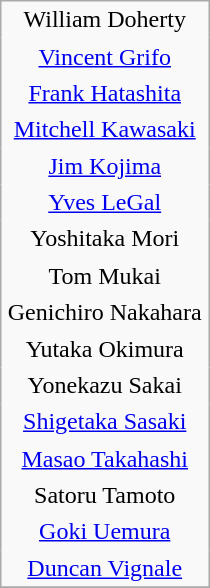<table class="wikitable floatright" style="float:right; clear: right; text-align:center;" summary="This table lists the names of Canadians who are ranked 8th dan.  The names of those who are deceased are followed by a typographic dagger.">
<tr>
<td style="border-bottom: none;" width="132">William Doherty</td>
</tr>
<tr>
<td style="border-top: none; border-bottom: none;"><a href='#'>Vincent Grifo</a></td>
</tr>
<tr>
<td style="border-top: none; border-bottom: none;"><a href='#'>Frank Hatashita</a></td>
</tr>
<tr>
<td style="border-top: none; border-bottom: none;"><a href='#'>Mitchell Kawasaki</a></td>
</tr>
<tr>
<td style="border-top: none; border-bottom: none;"><a href='#'>Jim Kojima</a></td>
</tr>
<tr>
<td style="border-top: none; border-bottom: none;"><a href='#'>Yves LeGal</a></td>
</tr>
<tr>
<td style="border-top: none; border-bottom: none;">Yoshitaka Mori</td>
</tr>
<tr>
<td style="border-top: none; border-bottom: none;">Tom Mukai</td>
</tr>
<tr>
<td style="border-top: none; border-bottom: none;">Genichiro Nakahara</td>
</tr>
<tr>
<td style="border-top: none; border-bottom: none;">Yutaka Okimura</td>
</tr>
<tr>
<td style="border-top: none; border-bottom: none;">Yonekazu Sakai</td>
</tr>
<tr>
<td style="border-top: none; border-bottom: none;"><a href='#'>Shigetaka Sasaki</a></td>
</tr>
<tr>
<td style="border-top: none; border-bottom: none;"><a href='#'>Masao Takahashi</a></td>
</tr>
<tr>
<td style="border-top: none; border-bottom: none;">Satoru Tamoto</td>
</tr>
<tr>
<td style="border-top: none; border-bottom: none;"><a href='#'>Goki Uemura</a></td>
</tr>
<tr>
<td style="border-top: none;"><a href='#'>Duncan Vignale</a></td>
</tr>
<tr>
</tr>
</table>
